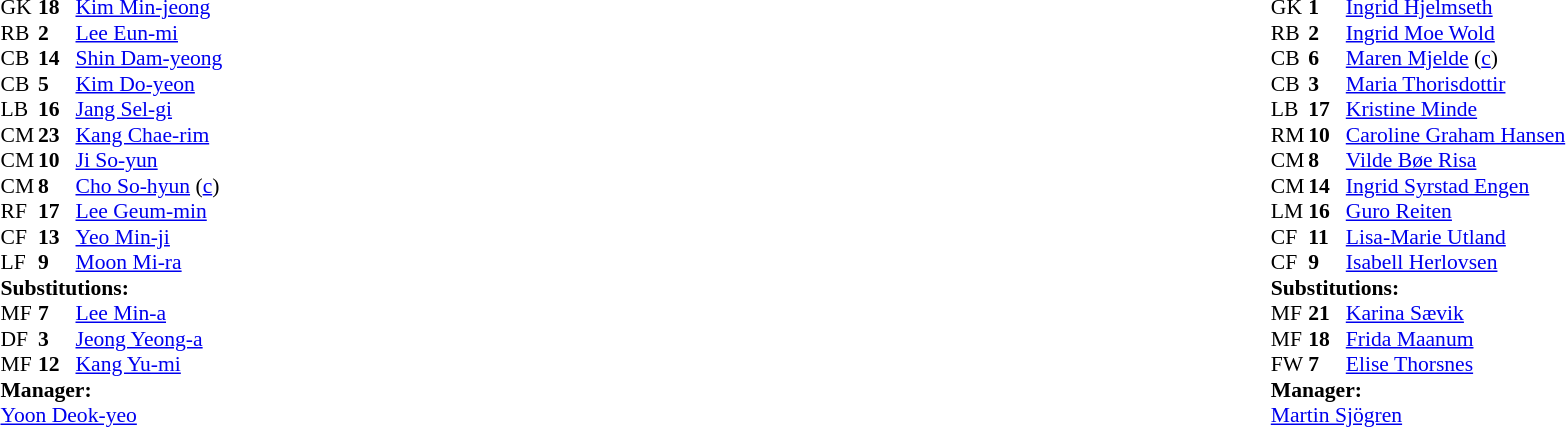<table width="100%">
<tr>
<td valign="top" width="40%"><br><table style="font-size:90%" cellspacing="0" cellpadding="0">
<tr>
<th width=25></th>
<th width=25></th>
</tr>
<tr>
<td>GK</td>
<td><strong>18</strong></td>
<td><a href='#'>Kim Min-jeong</a></td>
</tr>
<tr>
<td>RB</td>
<td><strong>2</strong></td>
<td><a href='#'>Lee Eun-mi</a></td>
<td></td>
<td></td>
</tr>
<tr>
<td>CB</td>
<td><strong>14</strong></td>
<td><a href='#'>Shin Dam-yeong</a></td>
</tr>
<tr>
<td>CB</td>
<td><strong>5</strong></td>
<td><a href='#'>Kim Do-yeon</a></td>
</tr>
<tr>
<td>LB</td>
<td><strong>16</strong></td>
<td><a href='#'>Jang Sel-gi</a></td>
</tr>
<tr>
<td>CM</td>
<td><strong>23</strong></td>
<td><a href='#'>Kang Chae-rim</a></td>
<td></td>
<td></td>
</tr>
<tr>
<td>CM</td>
<td><strong>10</strong></td>
<td><a href='#'>Ji So-yun</a></td>
</tr>
<tr>
<td>CM</td>
<td><strong>8</strong></td>
<td><a href='#'>Cho So-hyun</a> (<a href='#'>c</a>)</td>
<td></td>
</tr>
<tr>
<td>RF</td>
<td><strong>17</strong></td>
<td><a href='#'>Lee Geum-min</a></td>
</tr>
<tr>
<td>CF</td>
<td><strong>13</strong></td>
<td><a href='#'>Yeo Min-ji</a></td>
<td></td>
</tr>
<tr>
<td>LF</td>
<td><strong>9</strong></td>
<td><a href='#'>Moon Mi-ra</a></td>
<td></td>
<td></td>
</tr>
<tr>
<td colspan=3><strong>Substitutions:</strong></td>
</tr>
<tr>
<td>MF</td>
<td><strong>7</strong></td>
<td><a href='#'>Lee Min-a</a></td>
<td></td>
<td></td>
</tr>
<tr>
<td>DF</td>
<td><strong>3</strong></td>
<td><a href='#'>Jeong Yeong-a</a></td>
<td></td>
<td></td>
</tr>
<tr>
<td>MF</td>
<td><strong>12</strong></td>
<td><a href='#'>Kang Yu-mi</a></td>
<td></td>
<td></td>
</tr>
<tr>
<td colspan=3><strong>Manager:</strong></td>
</tr>
<tr>
<td colspan=3><a href='#'>Yoon Deok-yeo</a></td>
</tr>
</table>
</td>
<td valign="top"></td>
<td valign="top" width="50%"><br><table style="font-size:90%; margin:auto" cellspacing="0" cellpadding="0">
<tr>
<th width=25></th>
<th width=25></th>
</tr>
<tr>
<td>GK</td>
<td><strong>1</strong></td>
<td><a href='#'>Ingrid Hjelmseth</a></td>
</tr>
<tr>
<td>RB</td>
<td><strong>2</strong></td>
<td><a href='#'>Ingrid Moe Wold</a></td>
</tr>
<tr>
<td>CB</td>
<td><strong>6</strong></td>
<td><a href='#'>Maren Mjelde</a> (<a href='#'>c</a>)</td>
</tr>
<tr>
<td>CB</td>
<td><strong>3</strong></td>
<td><a href='#'>Maria Thorisdottir</a></td>
</tr>
<tr>
<td>LB</td>
<td><strong>17</strong></td>
<td><a href='#'>Kristine Minde</a></td>
</tr>
<tr>
<td>RM</td>
<td><strong>10</strong></td>
<td><a href='#'>Caroline Graham Hansen</a></td>
<td></td>
<td></td>
</tr>
<tr>
<td>CM</td>
<td><strong>8</strong></td>
<td><a href='#'>Vilde Bøe Risa</a></td>
</tr>
<tr>
<td>CM</td>
<td><strong>14</strong></td>
<td><a href='#'>Ingrid Syrstad Engen</a></td>
</tr>
<tr>
<td>LM</td>
<td><strong>16</strong></td>
<td><a href='#'>Guro Reiten</a></td>
</tr>
<tr>
<td>CF</td>
<td><strong>11</strong></td>
<td><a href='#'>Lisa-Marie Utland</a></td>
<td></td>
<td></td>
</tr>
<tr>
<td>CF</td>
<td><strong>9</strong></td>
<td><a href='#'>Isabell Herlovsen</a></td>
<td></td>
<td></td>
</tr>
<tr>
<td colspan=3><strong>Substitutions:</strong></td>
</tr>
<tr>
<td>MF</td>
<td><strong>21</strong></td>
<td><a href='#'>Karina Sævik</a></td>
<td></td>
<td></td>
</tr>
<tr>
<td>MF</td>
<td><strong>18</strong></td>
<td><a href='#'>Frida Maanum</a></td>
<td></td>
<td></td>
</tr>
<tr>
<td>FW</td>
<td><strong>7</strong></td>
<td><a href='#'>Elise Thorsnes</a></td>
<td></td>
<td></td>
</tr>
<tr>
<td colspan=3><strong>Manager:</strong></td>
</tr>
<tr>
<td colspan=3> <a href='#'>Martin Sjögren</a></td>
</tr>
</table>
</td>
</tr>
</table>
